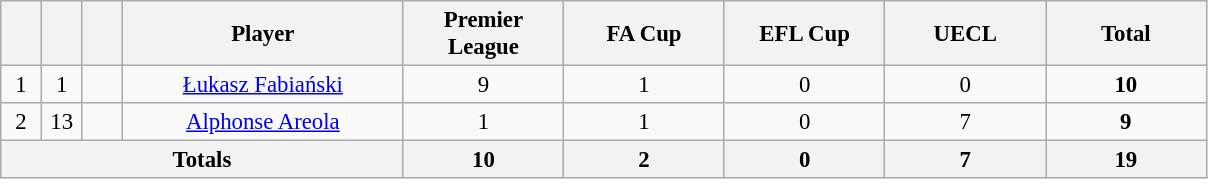<table class="wikitable sortable" style="font-size: 95%; text-align: center;">
<tr>
<th width=20></th>
<th width=20></th>
<th width=20></th>
<th width=180>Player</th>
<th width=100>Premier League</th>
<th width=100>FA Cup</th>
<th width=100>EFL Cup</th>
<th width=100>UECL</th>
<th width=100>Total</th>
</tr>
<tr>
<td>1</td>
<td>1</td>
<td></td>
<td><a href='#'>Łukasz Fabiański</a></td>
<td>9</td>
<td>1</td>
<td>0</td>
<td>0</td>
<td><strong>10</strong></td>
</tr>
<tr>
<td>2</td>
<td>13</td>
<td></td>
<td><a href='#'>Alphonse Areola</a></td>
<td>1</td>
<td>1</td>
<td>0</td>
<td>7</td>
<td><strong>9</strong></td>
</tr>
<tr>
<th colspan="4"><strong>Totals</strong></th>
<th><strong>10</strong></th>
<th><strong>2</strong></th>
<th><strong>0</strong></th>
<th><strong>7</strong></th>
<th><strong>19</strong></th>
</tr>
</table>
